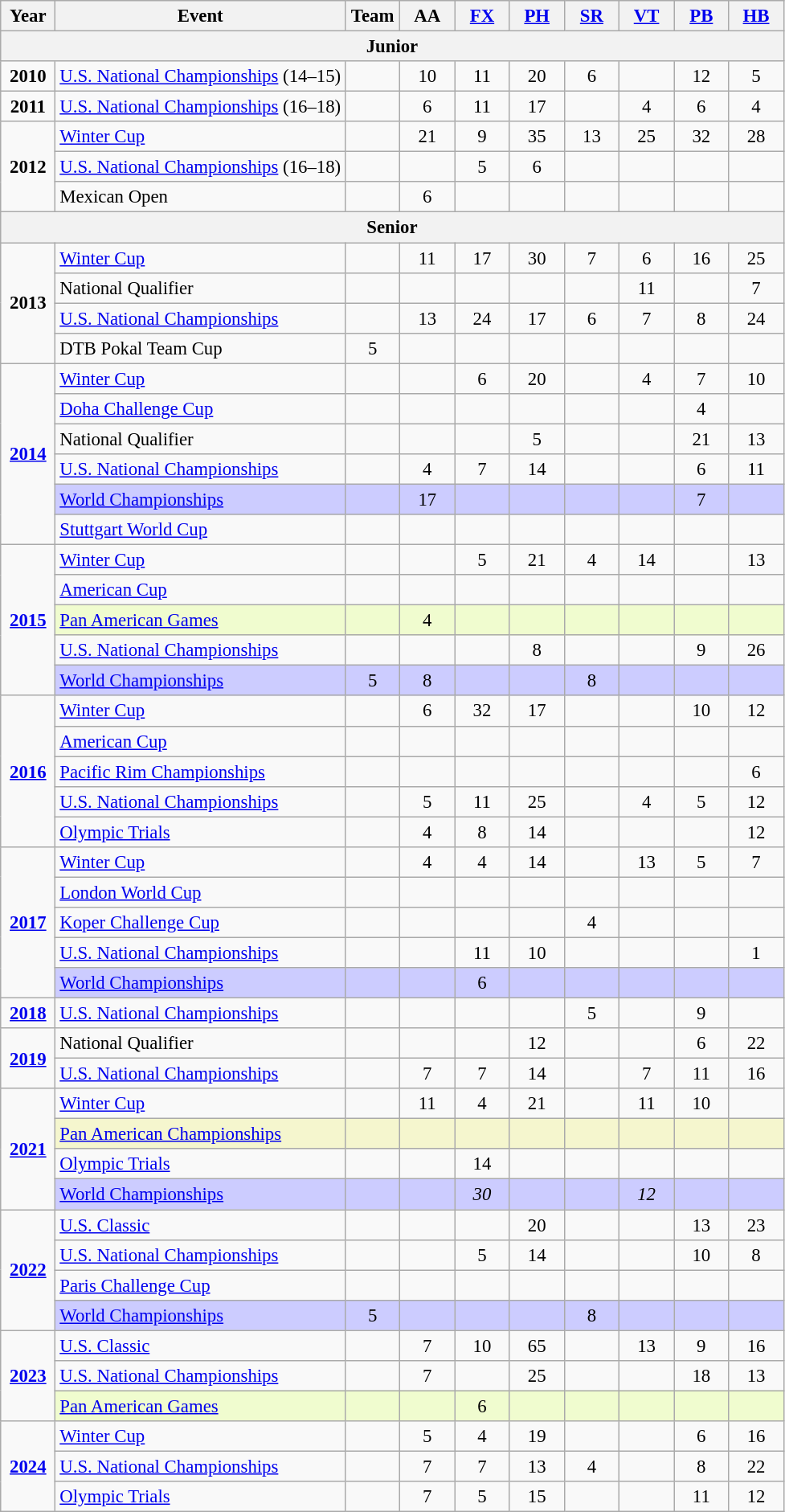<table class="wikitable sortable" style="text-align:center; font-size:95%;">
<tr>
<th width=7% class=unsortable>Year</th>
<th width=37% class=unsortable>Event</th>
<th width=7% class=unsortable>Team</th>
<th width=7% class=unsortable>AA</th>
<th width=7% class=unsortable><a href='#'>FX</a></th>
<th width=7% class=unsortable><a href='#'>PH</a></th>
<th width=7% class=unsortable><a href='#'>SR</a></th>
<th width=7% class=unsortable><a href='#'>VT</a></th>
<th width=7% class=unsortable><a href='#'>PB</a></th>
<th width=7% class=unsortable><a href='#'>HB</a></th>
</tr>
<tr>
<th colspan="10">Junior</th>
</tr>
<tr>
<td rowspan="1"><strong>2010</strong></td>
<td align=left><a href='#'>U.S. National Championships</a> (14–15)</td>
<td></td>
<td>10</td>
<td>11</td>
<td>20</td>
<td>6</td>
<td></td>
<td>12</td>
<td>5</td>
</tr>
<tr>
<td rowspan="1"><strong>2011</strong></td>
<td align=left><a href='#'>U.S. National Championships</a> (16–18)</td>
<td></td>
<td>6</td>
<td>11</td>
<td>17</td>
<td></td>
<td>4</td>
<td>6</td>
<td>4</td>
</tr>
<tr>
<td rowspan="3"><strong>2012</strong></td>
<td align=left><a href='#'>Winter Cup</a></td>
<td></td>
<td>21</td>
<td>9</td>
<td>35</td>
<td>13</td>
<td>25</td>
<td>32</td>
<td>28</td>
</tr>
<tr>
<td align=left><a href='#'>U.S. National Championships</a> (16–18)</td>
<td></td>
<td></td>
<td>5</td>
<td>6</td>
<td></td>
<td></td>
<td></td>
<td></td>
</tr>
<tr>
<td align=left>Mexican Open</td>
<td></td>
<td>6</td>
<td></td>
<td></td>
<td></td>
<td></td>
<td></td>
<td></td>
</tr>
<tr>
<th colspan="10">Senior</th>
</tr>
<tr>
<td rowspan="4"><strong>2013</strong></td>
<td align=left><a href='#'>Winter Cup</a></td>
<td></td>
<td>11</td>
<td>17</td>
<td>30</td>
<td>7</td>
<td>6</td>
<td>16</td>
<td>25</td>
</tr>
<tr>
<td align=left>National Qualifier</td>
<td></td>
<td></td>
<td></td>
<td></td>
<td></td>
<td>11</td>
<td></td>
<td>7</td>
</tr>
<tr>
<td align=left><a href='#'>U.S. National Championships</a></td>
<td></td>
<td>13</td>
<td>24</td>
<td>17</td>
<td>6</td>
<td>7</td>
<td>8</td>
<td>24</td>
</tr>
<tr>
<td align=left>DTB Pokal Team Cup</td>
<td>5</td>
<td></td>
<td></td>
<td></td>
<td></td>
<td></td>
<td></td>
<td></td>
</tr>
<tr>
<td rowspan="6"><strong><a href='#'>2014</a></strong></td>
<td align=left><a href='#'>Winter Cup</a></td>
<td></td>
<td></td>
<td>6</td>
<td>20</td>
<td></td>
<td>4</td>
<td>7</td>
<td>10</td>
</tr>
<tr>
<td align=left><a href='#'>Doha Challenge Cup</a></td>
<td></td>
<td></td>
<td></td>
<td></td>
<td></td>
<td></td>
<td>4</td>
<td></td>
</tr>
<tr>
<td align=left>National Qualifier</td>
<td></td>
<td></td>
<td></td>
<td>5</td>
<td></td>
<td></td>
<td>21</td>
<td>13</td>
</tr>
<tr>
<td align=left><a href='#'>U.S. National Championships</a></td>
<td></td>
<td>4</td>
<td>7</td>
<td>14</td>
<td></td>
<td></td>
<td>6</td>
<td>11</td>
</tr>
<tr style="background:#ccf;">
<td align=left><a href='#'>World Championships</a></td>
<td></td>
<td>17</td>
<td></td>
<td></td>
<td></td>
<td></td>
<td>7</td>
<td></td>
</tr>
<tr>
<td align=left><a href='#'>Stuttgart World Cup</a></td>
<td></td>
<td></td>
<td></td>
<td></td>
<td></td>
<td></td>
<td></td>
<td></td>
</tr>
<tr>
<td rowspan="5"><strong><a href='#'>2015</a></strong></td>
<td align=left><a href='#'>Winter Cup</a></td>
<td></td>
<td></td>
<td>5</td>
<td>21</td>
<td>4</td>
<td>14</td>
<td></td>
<td>13</td>
</tr>
<tr>
<td align=left><a href='#'>American Cup</a></td>
<td></td>
<td></td>
<td></td>
<td></td>
<td></td>
<td></td>
<td></td>
<td></td>
</tr>
<tr bgcolor=#f0fccf>
<td align=left><a href='#'>Pan American Games</a></td>
<td></td>
<td>4</td>
<td></td>
<td></td>
<td></td>
<td></td>
<td></td>
<td></td>
</tr>
<tr>
<td align=left><a href='#'>U.S. National Championships</a></td>
<td></td>
<td></td>
<td></td>
<td>8</td>
<td></td>
<td></td>
<td>9</td>
<td>26</td>
</tr>
<tr style="background:#ccf;">
<td align=left><a href='#'>World Championships</a></td>
<td>5</td>
<td>8</td>
<td></td>
<td></td>
<td>8</td>
<td></td>
<td></td>
<td></td>
</tr>
<tr>
<td rowspan="5"><strong><a href='#'>2016</a></strong></td>
<td align=left><a href='#'>Winter Cup</a></td>
<td></td>
<td>6</td>
<td>32</td>
<td>17</td>
<td></td>
<td></td>
<td>10</td>
<td>12</td>
</tr>
<tr>
<td align=left><a href='#'>American Cup</a></td>
<td></td>
<td></td>
<td></td>
<td></td>
<td></td>
<td></td>
<td></td>
<td></td>
</tr>
<tr>
<td align=left><a href='#'>Pacific Rim Championships</a></td>
<td></td>
<td></td>
<td></td>
<td></td>
<td></td>
<td></td>
<td></td>
<td>6</td>
</tr>
<tr>
<td align=left><a href='#'>U.S. National Championships</a></td>
<td></td>
<td>5</td>
<td>11</td>
<td>25</td>
<td></td>
<td>4</td>
<td>5</td>
<td>12</td>
</tr>
<tr>
<td align=left><a href='#'>Olympic Trials</a></td>
<td></td>
<td>4</td>
<td>8</td>
<td>14</td>
<td></td>
<td></td>
<td></td>
<td>12</td>
</tr>
<tr>
<td rowspan="5"><strong><a href='#'>2017</a></strong></td>
<td align=left><a href='#'>Winter Cup</a></td>
<td></td>
<td>4</td>
<td>4</td>
<td>14</td>
<td></td>
<td>13</td>
<td>5</td>
<td>7</td>
</tr>
<tr>
<td align=left><a href='#'>London World Cup</a></td>
<td></td>
<td></td>
<td></td>
<td></td>
<td></td>
<td></td>
<td></td>
<td></td>
</tr>
<tr>
<td align=left><a href='#'>Koper Challenge Cup</a></td>
<td></td>
<td></td>
<td></td>
<td></td>
<td>4</td>
<td></td>
<td></td>
<td></td>
</tr>
<tr>
<td align=left><a href='#'>U.S. National Championships</a></td>
<td></td>
<td></td>
<td>11</td>
<td>10</td>
<td></td>
<td></td>
<td></td>
<td>1</td>
</tr>
<tr style="background:#ccf;">
<td align=left><a href='#'>World Championships</a></td>
<td></td>
<td></td>
<td>6</td>
<td></td>
<td></td>
<td></td>
<td></td>
<td></td>
</tr>
<tr>
<td rowspan="1"><strong><a href='#'>2018</a></strong></td>
<td align=left><a href='#'>U.S. National Championships</a></td>
<td></td>
<td></td>
<td></td>
<td></td>
<td>5</td>
<td></td>
<td>9</td>
<td></td>
</tr>
<tr>
<td rowspan="2"><strong><a href='#'>2019</a></strong></td>
<td align=left>National Qualifier</td>
<td></td>
<td></td>
<td></td>
<td>12</td>
<td></td>
<td></td>
<td>6</td>
<td>22</td>
</tr>
<tr>
<td align=left><a href='#'>U.S. National Championships</a></td>
<td></td>
<td>7</td>
<td>7</td>
<td>14</td>
<td></td>
<td>7</td>
<td>11</td>
<td>16</td>
</tr>
<tr>
<td rowspan="4"><strong><a href='#'>2021</a></strong></td>
<td align=left><a href='#'>Winter Cup</a></td>
<td></td>
<td>11</td>
<td>4</td>
<td>21</td>
<td></td>
<td>11</td>
<td>10</td>
<td></td>
</tr>
<tr bgcolor=#F5F6CE>
<td align=left><a href='#'>Pan American Championships</a></td>
<td></td>
<td></td>
<td></td>
<td></td>
<td></td>
<td></td>
<td></td>
<td></td>
</tr>
<tr>
<td align=left><a href='#'>Olympic Trials</a></td>
<td></td>
<td></td>
<td>14</td>
<td></td>
<td></td>
<td></td>
<td></td>
<td></td>
</tr>
<tr style="background:#ccf;">
<td align=left><a href='#'>World Championships</a></td>
<td></td>
<td></td>
<td><em>30</em></td>
<td></td>
<td></td>
<td><em>12</em></td>
<td></td>
<td></td>
</tr>
<tr>
<td rowspan="4"><strong><a href='#'>2022</a></strong></td>
<td align=left><a href='#'>U.S. Classic</a></td>
<td></td>
<td></td>
<td></td>
<td>20</td>
<td></td>
<td></td>
<td>13</td>
<td>23</td>
</tr>
<tr>
<td align=left><a href='#'>U.S. National Championships</a></td>
<td></td>
<td></td>
<td>5</td>
<td>14</td>
<td></td>
<td></td>
<td>10</td>
<td>8</td>
</tr>
<tr>
<td align=left><a href='#'>Paris Challenge Cup</a></td>
<td></td>
<td></td>
<td></td>
<td></td>
<td></td>
<td></td>
<td></td>
<td></td>
</tr>
<tr bgcolor=#CCCCFF>
<td align=left><a href='#'>World Championships</a></td>
<td>5</td>
<td></td>
<td></td>
<td></td>
<td>8</td>
<td></td>
<td></td>
<td></td>
</tr>
<tr>
<td rowspan="3"><strong><a href='#'>2023</a></strong></td>
<td align=left><a href='#'>U.S. Classic</a></td>
<td></td>
<td>7</td>
<td>10</td>
<td>65</td>
<td></td>
<td>13</td>
<td>9</td>
<td>16</td>
</tr>
<tr>
<td align=left><a href='#'>U.S. National Championships</a></td>
<td></td>
<td>7</td>
<td></td>
<td>25</td>
<td></td>
<td></td>
<td>18</td>
<td>13</td>
</tr>
<tr bgcolor=#f0fccf>
<td align=left><a href='#'>Pan American Games</a></td>
<td></td>
<td></td>
<td>6</td>
<td></td>
<td></td>
<td></td>
<td></td>
<td></td>
</tr>
<tr>
<td rowspan="3"><strong><a href='#'>2024</a></strong></td>
<td align=left><a href='#'>Winter Cup</a></td>
<td></td>
<td>5</td>
<td>4</td>
<td>19</td>
<td></td>
<td></td>
<td>6</td>
<td>16</td>
</tr>
<tr>
<td align=left><a href='#'>U.S. National Championships</a></td>
<td></td>
<td>7</td>
<td>7</td>
<td>13</td>
<td>4</td>
<td></td>
<td>8</td>
<td>22</td>
</tr>
<tr>
<td align=left><a href='#'>Olympic Trials</a></td>
<td></td>
<td>7</td>
<td>5</td>
<td>15</td>
<td></td>
<td></td>
<td>11</td>
<td>12</td>
</tr>
</table>
